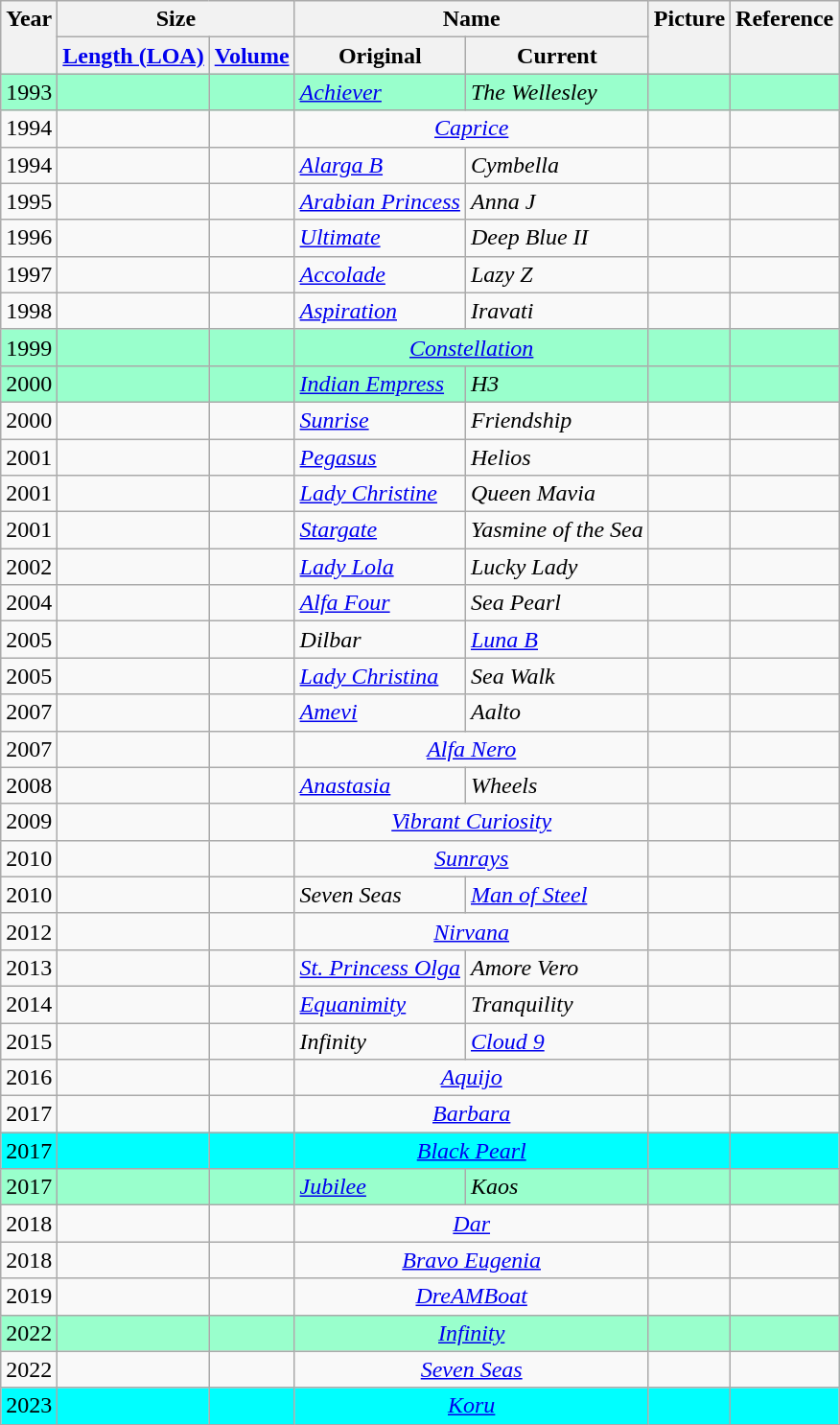<table class="wikitable sortable">
<tr style="vertical-align:top">
<th rowspan="2">Year</th>
<th colspan="2">Size</th>
<th colspan="2">Name</th>
<th rowspan="2">Picture</th>
<th rowspan="2">Reference</th>
</tr>
<tr>
<th><a href='#'>Length (LOA)</a></th>
<th><a href='#'>Volume</a></th>
<th>Original</th>
<th>Current</th>
</tr>
<tr style="background-color:#9FC">
<td>1993</td>
<td></td>
<td></td>
<td><em><a href='#'>Achiever</a></em></td>
<td><em>The Wellesley</em></td>
<td></td>
<td></td>
</tr>
<tr>
<td>1994</td>
<td></td>
<td></td>
<td colspan="2" align=center><em><a href='#'>Caprice</a></em></td>
<td></td>
<td></td>
</tr>
<tr>
<td>1994</td>
<td></td>
<td></td>
<td><em><a href='#'>Alarga B</a></em></td>
<td><em>Cymbella</em></td>
<td></td>
<td></td>
</tr>
<tr>
<td>1995</td>
<td></td>
<td></td>
<td><em><a href='#'>Arabian Princess</a></em></td>
<td><em>Anna J</em></td>
<td></td>
<td></td>
</tr>
<tr>
<td>1996</td>
<td></td>
<td></td>
<td><em><a href='#'>Ultimate</a></em></td>
<td><em>Deep Blue II</em></td>
<td></td>
<td></td>
</tr>
<tr>
<td>1997</td>
<td></td>
<td></td>
<td><em><a href='#'>Accolade</a></em></td>
<td><em>Lazy Z</em></td>
<td></td>
<td></td>
</tr>
<tr>
<td>1998</td>
<td></td>
<td></td>
<td><em><a href='#'>Aspiration</a></em></td>
<td><em>Iravati</em></td>
<td></td>
<td></td>
</tr>
<tr style="background-color:#9FC">
<td>1999</td>
<td></td>
<td></td>
<td colspan="2" align=center><em><a href='#'>Constellation</a></em></td>
<td></td>
<td></td>
</tr>
<tr style="background-color:#9FC">
<td>2000</td>
<td></td>
<td></td>
<td><em><a href='#'>Indian Empress</a></em></td>
<td><em>H3</em></td>
<td></td>
<td></td>
</tr>
<tr>
<td>2000</td>
<td></td>
<td></td>
<td><em><a href='#'>Sunrise</a></em></td>
<td><em>Friendship</em></td>
<td></td>
<td></td>
</tr>
<tr>
<td>2001</td>
<td></td>
<td></td>
<td><em><a href='#'>Pegasus</a></em></td>
<td><em>Helios</em></td>
<td></td>
<td></td>
</tr>
<tr>
<td>2001</td>
<td></td>
<td></td>
<td><em><a href='#'>Lady Christine</a></em></td>
<td><em>Queen Mavia</em></td>
<td></td>
<td></td>
</tr>
<tr>
<td>2001</td>
<td></td>
<td></td>
<td><em><a href='#'>Stargate</a></em></td>
<td><em>Yasmine of the Sea</em></td>
<td></td>
<td></td>
</tr>
<tr>
<td>2002</td>
<td></td>
<td></td>
<td><em><a href='#'>Lady Lola</a></em></td>
<td><em>Lucky Lady</em></td>
<td></td>
<td></td>
</tr>
<tr>
<td>2004</td>
<td></td>
<td></td>
<td><em><a href='#'>Alfa Four</a></em></td>
<td><em>Sea Pearl</em></td>
<td></td>
<td></td>
</tr>
<tr>
<td>2005</td>
<td></td>
<td></td>
<td><em>Dilbar</em></td>
<td><em><a href='#'>Luna B</a></em></td>
<td></td>
<td></td>
</tr>
<tr>
<td>2005</td>
<td></td>
<td></td>
<td><em><a href='#'>Lady Christina</a></em></td>
<td><em>Sea Walk</em></td>
<td></td>
<td></td>
</tr>
<tr>
<td>2007</td>
<td></td>
<td></td>
<td><em><a href='#'>Amevi</a></em></td>
<td><em>Aalto</em></td>
<td></td>
<td></td>
</tr>
<tr>
<td>2007</td>
<td></td>
<td></td>
<td colspan="2" align=center><em><a href='#'>Alfa Nero</a></em></td>
<td></td>
<td></td>
</tr>
<tr>
<td>2008</td>
<td></td>
<td></td>
<td><em><a href='#'>Anastasia</a></em></td>
<td><em>Wheels</em></td>
<td></td>
<td></td>
</tr>
<tr>
<td>2009</td>
<td></td>
<td></td>
<td colspan="2" align=center><em><a href='#'>Vibrant Curiosity</a></em></td>
<td></td>
<td></td>
</tr>
<tr>
<td>2010</td>
<td></td>
<td></td>
<td colspan="2" align=center><em><a href='#'>Sunrays</a></em></td>
<td></td>
<td></td>
</tr>
<tr>
<td>2010</td>
<td></td>
<td></td>
<td><em>Seven Seas</em></td>
<td><em><a href='#'>Man of Steel</a></em></td>
<td></td>
<td></td>
</tr>
<tr>
<td>2012</td>
<td></td>
<td></td>
<td colspan="2" align=center><em><a href='#'>Nirvana</a></em></td>
<td></td>
<td></td>
</tr>
<tr>
<td>2013</td>
<td></td>
<td></td>
<td><em><a href='#'>St. Princess Olga</a></em></td>
<td><em>Amore Vero</em></td>
<td></td>
<td></td>
</tr>
<tr>
<td>2014</td>
<td></td>
<td></td>
<td><em><a href='#'>Equanimity</a></em></td>
<td><em>Tranquility</em></td>
<td></td>
<td></td>
</tr>
<tr>
<td>2015</td>
<td></td>
<td></td>
<td><em>Infinity</em></td>
<td><em><a href='#'>Cloud 9</a></em></td>
<td></td>
<td></td>
</tr>
<tr>
<td>2016</td>
<td></td>
<td></td>
<td colspan="2" align=center><em><a href='#'>Aquijo</a></em></td>
<td></td>
<td></td>
</tr>
<tr>
<td>2017</td>
<td></td>
<td></td>
<td colspan="2" align=center><em><a href='#'>Barbara</a></em></td>
<td></td>
<td></td>
</tr>
<tr style="background-color:cyan">
<td>2017</td>
<td></td>
<td></td>
<td colspan="2" align=center><em><a href='#'>Black Pearl</a></em></td>
<td></td>
<td></td>
</tr>
<tr style="background-color:#9FC">
<td>2017</td>
<td></td>
<td></td>
<td><em><a href='#'>Jubilee</a></em></td>
<td><em>Kaos</em></td>
<td></td>
<td></td>
</tr>
<tr>
<td>2018</td>
<td></td>
<td></td>
<td colspan="2" align=center><em><a href='#'>Dar</a></em></td>
<td></td>
<td></td>
</tr>
<tr>
<td>2018</td>
<td></td>
<td></td>
<td colspan="2" align=center><em><a href='#'>Bravo Eugenia</a></em></td>
<td></td>
<td></td>
</tr>
<tr>
<td>2019</td>
<td></td>
<td></td>
<td colspan="2" align=center><em><a href='#'>DreAMBoat</a></em></td>
<td></td>
<td></td>
</tr>
<tr style="background-color:#9FC">
<td>2022</td>
<td></td>
<td></td>
<td colspan="2" align=center><em><a href='#'>Infinity</a></em></td>
<td></td>
<td></td>
</tr>
<tr>
<td>2022</td>
<td></td>
<td></td>
<td colspan="2" align=center><em><a href='#'>Seven Seas</a></em></td>
<td></td>
<td></td>
</tr>
<tr style="background-color:cyan">
<td>2023</td>
<td></td>
<td></td>
<td colspan="2" align=center><em><a href='#'>Koru</a></em></td>
<td></td>
<td></td>
</tr>
</table>
